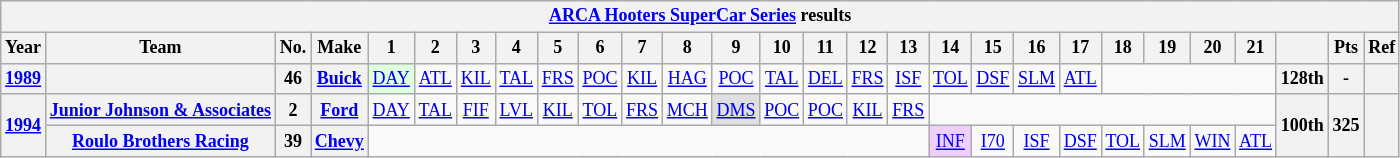<table class="wikitable" style="text-align:center; font-size:75%">
<tr>
<th colspan=45><a href='#'>ARCA Hooters SuperCar Series</a> results</th>
</tr>
<tr>
<th>Year</th>
<th>Team</th>
<th>No.</th>
<th>Make</th>
<th>1</th>
<th>2</th>
<th>3</th>
<th>4</th>
<th>5</th>
<th>6</th>
<th>7</th>
<th>8</th>
<th>9</th>
<th>10</th>
<th>11</th>
<th>12</th>
<th>13</th>
<th>14</th>
<th>15</th>
<th>16</th>
<th>17</th>
<th>18</th>
<th>19</th>
<th>20</th>
<th>21</th>
<th></th>
<th>Pts</th>
<th>Ref</th>
</tr>
<tr>
<th><a href='#'>1989</a></th>
<th></th>
<th>46</th>
<th><a href='#'>Buick</a></th>
<td style="background:#DFFFDF;"><a href='#'>DAY</a><br></td>
<td><a href='#'>ATL</a></td>
<td><a href='#'>KIL</a></td>
<td><a href='#'>TAL</a></td>
<td><a href='#'>FRS</a></td>
<td><a href='#'>POC</a></td>
<td><a href='#'>KIL</a></td>
<td><a href='#'>HAG</a></td>
<td><a href='#'>POC</a></td>
<td><a href='#'>TAL</a></td>
<td><a href='#'>DEL</a></td>
<td><a href='#'>FRS</a></td>
<td><a href='#'>ISF</a></td>
<td><a href='#'>TOL</a></td>
<td><a href='#'>DSF</a></td>
<td><a href='#'>SLM</a></td>
<td><a href='#'>ATL</a></td>
<td colspan=4></td>
<th>128th</th>
<th>-</th>
<th></th>
</tr>
<tr>
<th rowspan=2><a href='#'>1994</a></th>
<th><a href='#'>Junior Johnson & Associates</a></th>
<th>2</th>
<th><a href='#'>Ford</a></th>
<td><a href='#'>DAY</a></td>
<td><a href='#'>TAL</a></td>
<td><a href='#'>FIF</a></td>
<td><a href='#'>LVL</a></td>
<td><a href='#'>KIL</a></td>
<td><a href='#'>TOL</a></td>
<td><a href='#'>FRS</a></td>
<td><a href='#'>MCH</a></td>
<td style="background:#DFDFDF;"><a href='#'>DMS</a><br></td>
<td><a href='#'>POC</a></td>
<td><a href='#'>POC</a></td>
<td><a href='#'>KIL</a></td>
<td><a href='#'>FRS</a></td>
<td colspan=8></td>
<th rowspan=2>100th</th>
<th rowspan=2>325</th>
<th rowspan=2></th>
</tr>
<tr>
<th><a href='#'>Roulo Brothers Racing</a></th>
<th>39</th>
<th><a href='#'>Chevy</a></th>
<td colspan=13></td>
<td style="background:#EFCFFF;"><a href='#'>INF</a><br></td>
<td><a href='#'>I70</a></td>
<td><a href='#'>ISF</a></td>
<td><a href='#'>DSF</a></td>
<td><a href='#'>TOL</a></td>
<td><a href='#'>SLM</a></td>
<td><a href='#'>WIN</a></td>
<td><a href='#'>ATL</a></td>
</tr>
</table>
